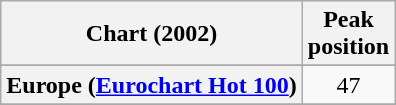<table class="wikitable sortable plainrowheaders" style="text-align:center">
<tr>
<th>Chart (2002)</th>
<th>Peak<br>position</th>
</tr>
<tr>
</tr>
<tr>
</tr>
<tr>
</tr>
<tr>
</tr>
<tr>
<th scope="row">Europe (<a href='#'>Eurochart Hot 100</a>)</th>
<td>47</td>
</tr>
<tr>
</tr>
<tr>
</tr>
<tr>
</tr>
<tr>
</tr>
<tr>
</tr>
<tr>
</tr>
<tr>
</tr>
<tr>
</tr>
</table>
